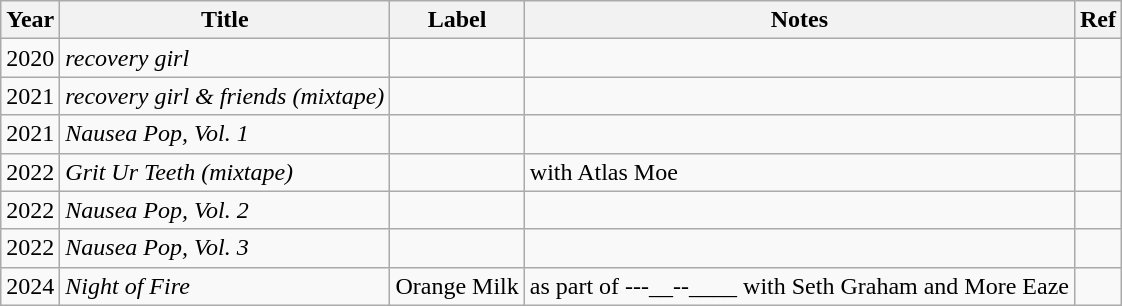<table class="wikitable">
<tr>
<th>Year</th>
<th>Title</th>
<th>Label</th>
<th>Notes</th>
<th>Ref</th>
</tr>
<tr>
<td>2020</td>
<td><em>recovery girl</em></td>
<td></td>
<td></td>
<td></td>
</tr>
<tr>
<td>2021</td>
<td><em>recovery girl & friends (mixtape)</em></td>
<td></td>
<td></td>
<td></td>
</tr>
<tr>
<td>2021</td>
<td><em>Nausea Pop, Vol. 1</em></td>
<td></td>
<td></td>
<td></td>
</tr>
<tr>
<td>2022</td>
<td><em>Grit Ur Teeth (mixtape)</em></td>
<td></td>
<td>with Atlas Moe</td>
<td></td>
</tr>
<tr>
<td>2022</td>
<td><em>Nausea Pop, Vol. 2</em></td>
<td></td>
<td></td>
<td></td>
</tr>
<tr>
<td>2022</td>
<td><em>Nausea Pop, Vol. 3</em></td>
<td></td>
<td></td>
<td></td>
</tr>
<tr>
<td>2024</td>
<td><em>Night of Fire</em></td>
<td>Orange Milk</td>
<td>as part of ---__--____ with Seth Graham and More Eaze</td>
<td></td>
</tr>
</table>
